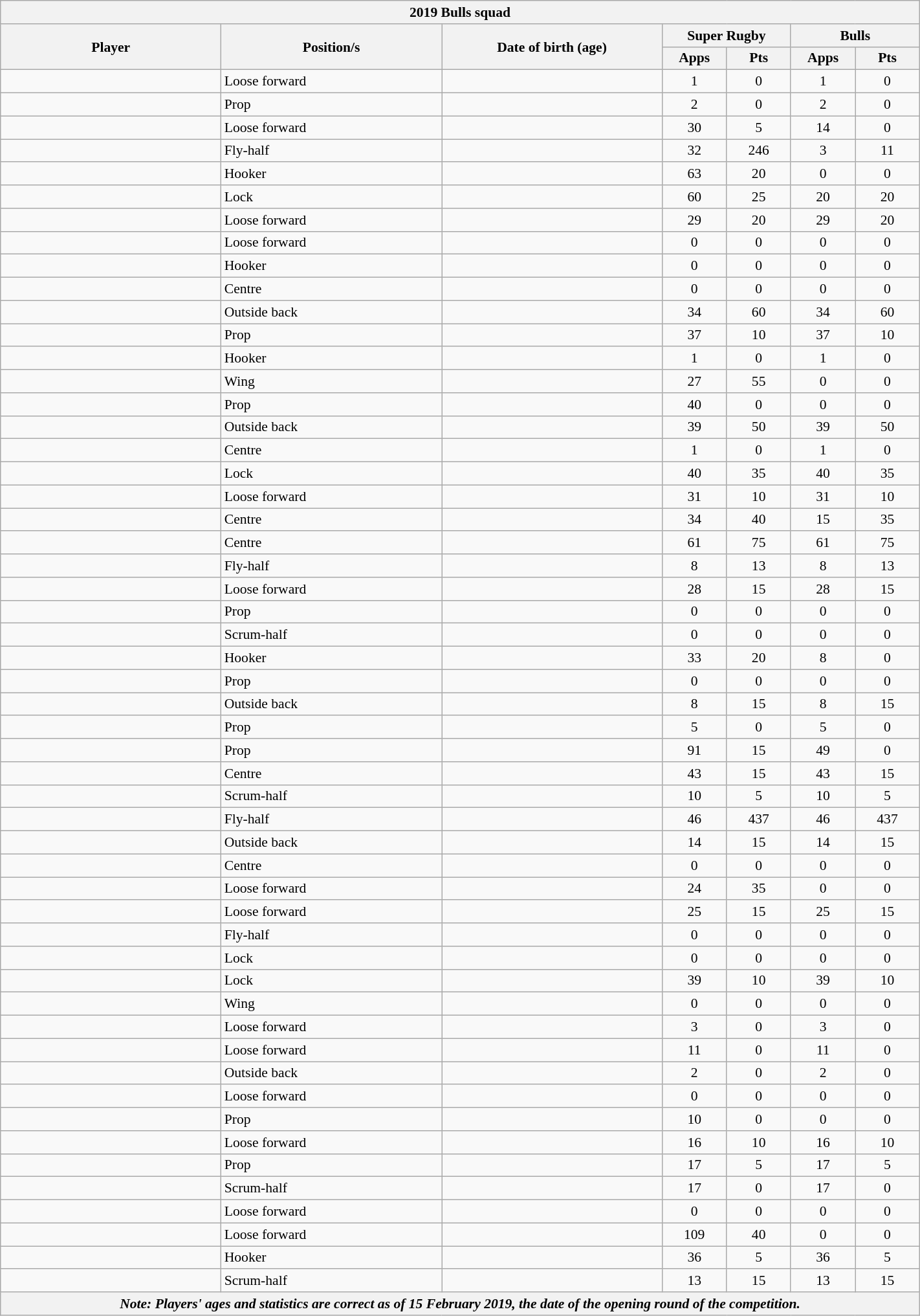<table class="wikitable sortable" style="text-align:left; font-size:90%; width:75%">
<tr>
<th colspan=100%>2019 Bulls squad</th>
</tr>
<tr>
<th style="width:24%;" rowspan=2>Player</th>
<th style="width:24%;" rowspan=2>Position/s</th>
<th style="width:24%;" rowspan=2>Date of birth (age)</th>
<th colspan=2>Super Rugby</th>
<th colspan=2>Bulls</th>
</tr>
<tr>
<th style="width:7%;">Apps</th>
<th style="width:7%;">Pts</th>
<th style="width:7%;">Apps</th>
<th style="width:7%;">Pts<br></th>
</tr>
<tr>
<td> </td>
<td>Loose forward</td>
<td></td>
<td style="text-align:center;">1</td>
<td style="text-align:center;">0</td>
<td style="text-align:center;">1</td>
<td style="text-align:center;">0</td>
</tr>
<tr>
<td> </td>
<td>Prop</td>
<td></td>
<td style="text-align:center;">2</td>
<td style="text-align:center;">0</td>
<td style="text-align:center;">2</td>
<td style="text-align:center;">0</td>
</tr>
<tr>
<td> </td>
<td>Loose forward</td>
<td></td>
<td style="text-align:center;">30</td>
<td style="text-align:center;">5</td>
<td style="text-align:center;">14</td>
<td style="text-align:center;">0</td>
</tr>
<tr>
<td> </td>
<td>Fly-half</td>
<td></td>
<td style="text-align:center;">32</td>
<td style="text-align:center;">246</td>
<td style="text-align:center;">3</td>
<td style="text-align:center;">11</td>
</tr>
<tr>
<td> </td>
<td>Hooker</td>
<td></td>
<td style="text-align:center;">63</td>
<td style="text-align:center;">20</td>
<td style="text-align:center;">0</td>
<td style="text-align:center;">0</td>
</tr>
<tr>
<td> </td>
<td>Lock</td>
<td></td>
<td style="text-align:center;">60</td>
<td style="text-align:center;">25</td>
<td style="text-align:center;">20</td>
<td style="text-align:center;">20</td>
</tr>
<tr>
<td> </td>
<td>Loose forward</td>
<td></td>
<td style="text-align:center;">29</td>
<td style="text-align:center;">20</td>
<td style="text-align:center;">29</td>
<td style="text-align:center;">20</td>
</tr>
<tr>
<td> </td>
<td>Loose forward</td>
<td></td>
<td style="text-align:center;">0</td>
<td style="text-align:center;">0</td>
<td style="text-align:center;">0</td>
<td style="text-align:center;">0</td>
</tr>
<tr>
<td> </td>
<td>Hooker</td>
<td></td>
<td style="text-align:center;">0</td>
<td style="text-align:center;">0</td>
<td style="text-align:center;">0</td>
<td style="text-align:center;">0</td>
</tr>
<tr>
<td> </td>
<td>Centre</td>
<td></td>
<td style="text-align:center;">0</td>
<td style="text-align:center;">0</td>
<td style="text-align:center;">0</td>
<td style="text-align:center;">0</td>
</tr>
<tr>
<td> </td>
<td>Outside back</td>
<td></td>
<td style="text-align:center;">34</td>
<td style="text-align:center;">60</td>
<td style="text-align:center;">34</td>
<td style="text-align:center;">60</td>
</tr>
<tr>
<td> </td>
<td>Prop</td>
<td></td>
<td style="text-align:center;">37</td>
<td style="text-align:center;">10</td>
<td style="text-align:center;">37</td>
<td style="text-align:center;">10</td>
</tr>
<tr>
<td> </td>
<td>Hooker</td>
<td></td>
<td style="text-align:center;">1</td>
<td style="text-align:center;">0</td>
<td style="text-align:center;">1</td>
<td style="text-align:center;">0</td>
</tr>
<tr>
<td> </td>
<td>Wing</td>
<td></td>
<td style="text-align:center;">27</td>
<td style="text-align:center;">55</td>
<td style="text-align:center;">0</td>
<td style="text-align:center;">0</td>
</tr>
<tr>
<td> </td>
<td>Prop</td>
<td></td>
<td style="text-align:center;">40</td>
<td style="text-align:center;">0</td>
<td style="text-align:center;">0</td>
<td style="text-align:center;">0</td>
</tr>
<tr>
<td> </td>
<td>Outside back</td>
<td></td>
<td style="text-align:center;">39</td>
<td style="text-align:center;">50</td>
<td style="text-align:center;">39</td>
<td style="text-align:center;">50</td>
</tr>
<tr>
<td> </td>
<td>Centre</td>
<td></td>
<td style="text-align:center;">1</td>
<td style="text-align:center;">0</td>
<td style="text-align:center;">1</td>
<td style="text-align:center;">0</td>
</tr>
<tr>
<td> </td>
<td>Lock</td>
<td></td>
<td style="text-align:center;">40</td>
<td style="text-align:center;">35</td>
<td style="text-align:center;">40</td>
<td style="text-align:center;">35</td>
</tr>
<tr>
<td> </td>
<td>Loose forward</td>
<td></td>
<td style="text-align:center;">31</td>
<td style="text-align:center;">10</td>
<td style="text-align:center;">31</td>
<td style="text-align:center;">10</td>
</tr>
<tr>
<td> </td>
<td>Centre</td>
<td></td>
<td style="text-align:center;">34</td>
<td style="text-align:center;">40</td>
<td style="text-align:center;">15</td>
<td style="text-align:center;">35</td>
</tr>
<tr>
<td> </td>
<td>Centre</td>
<td></td>
<td style="text-align:center;">61</td>
<td style="text-align:center;">75</td>
<td style="text-align:center;">61</td>
<td style="text-align:center;">75</td>
</tr>
<tr>
<td> </td>
<td>Fly-half</td>
<td></td>
<td style="text-align:center;">8</td>
<td style="text-align:center;">13</td>
<td style="text-align:center;">8</td>
<td style="text-align:center;">13</td>
</tr>
<tr>
<td> </td>
<td>Loose forward</td>
<td></td>
<td style="text-align:center;">28</td>
<td style="text-align:center;">15</td>
<td style="text-align:center;">28</td>
<td style="text-align:center;">15</td>
</tr>
<tr>
<td> </td>
<td>Prop</td>
<td></td>
<td style="text-align:center;">0</td>
<td style="text-align:center;">0</td>
<td style="text-align:center;">0</td>
<td style="text-align:center;">0</td>
</tr>
<tr>
<td> </td>
<td>Scrum-half</td>
<td></td>
<td style="text-align:center;">0</td>
<td style="text-align:center;">0</td>
<td style="text-align:center;">0</td>
<td style="text-align:center;">0</td>
</tr>
<tr>
<td> </td>
<td>Hooker</td>
<td></td>
<td style="text-align:center;">33</td>
<td style="text-align:center;">20</td>
<td style="text-align:center;">8</td>
<td style="text-align:center;">0</td>
</tr>
<tr>
<td> </td>
<td>Prop</td>
<td></td>
<td style="text-align:center;">0</td>
<td style="text-align:center;">0</td>
<td style="text-align:center;">0</td>
<td style="text-align:center;">0</td>
</tr>
<tr>
<td> </td>
<td>Outside back</td>
<td></td>
<td style="text-align:center;">8</td>
<td style="text-align:center;">15</td>
<td style="text-align:center;">8</td>
<td style="text-align:center;">15</td>
</tr>
<tr>
<td> </td>
<td>Prop</td>
<td></td>
<td style="text-align:center;">5</td>
<td style="text-align:center;">0</td>
<td style="text-align:center;">5</td>
<td style="text-align:center;">0</td>
</tr>
<tr>
<td> </td>
<td>Prop</td>
<td></td>
<td style="text-align:center;">91</td>
<td style="text-align:center;">15</td>
<td style="text-align:center;">49</td>
<td style="text-align:center;">0</td>
</tr>
<tr>
<td> </td>
<td>Centre</td>
<td></td>
<td style="text-align:center;">43</td>
<td style="text-align:center;">15</td>
<td style="text-align:center;">43</td>
<td style="text-align:center;">15</td>
</tr>
<tr>
<td> </td>
<td>Scrum-half</td>
<td></td>
<td style="text-align:center;">10</td>
<td style="text-align:center;">5</td>
<td style="text-align:center;">10</td>
<td style="text-align:center;">5</td>
</tr>
<tr>
<td> </td>
<td>Fly-half</td>
<td></td>
<td style="text-align:center;">46</td>
<td style="text-align:center;">437</td>
<td style="text-align:center;">46</td>
<td style="text-align:center;">437</td>
</tr>
<tr>
<td> </td>
<td>Outside back</td>
<td></td>
<td style="text-align:center;">14</td>
<td style="text-align:center;">15</td>
<td style="text-align:center;">14</td>
<td style="text-align:center;">15</td>
</tr>
<tr>
<td> </td>
<td>Centre</td>
<td></td>
<td style="text-align:center;">0</td>
<td style="text-align:center;">0</td>
<td style="text-align:center;">0</td>
<td style="text-align:center;">0</td>
</tr>
<tr>
<td> </td>
<td>Loose forward</td>
<td></td>
<td style="text-align:center;">24</td>
<td style="text-align:center;">35</td>
<td style="text-align:center;">0</td>
<td style="text-align:center;">0</td>
</tr>
<tr>
<td> </td>
<td>Loose forward</td>
<td></td>
<td style="text-align:center;">25</td>
<td style="text-align:center;">15</td>
<td style="text-align:center;">25</td>
<td style="text-align:center;">15</td>
</tr>
<tr>
<td> </td>
<td>Fly-half</td>
<td></td>
<td style="text-align:center;">0</td>
<td style="text-align:center;">0</td>
<td style="text-align:center;">0</td>
<td style="text-align:center;">0</td>
</tr>
<tr>
<td> </td>
<td>Lock</td>
<td></td>
<td style="text-align:center;">0</td>
<td style="text-align:center;">0</td>
<td style="text-align:center;">0</td>
<td style="text-align:center;">0</td>
</tr>
<tr>
<td> </td>
<td>Lock</td>
<td></td>
<td style="text-align:center;">39</td>
<td style="text-align:center;">10</td>
<td style="text-align:center;">39</td>
<td style="text-align:center;">10</td>
</tr>
<tr>
<td> </td>
<td>Wing</td>
<td></td>
<td style="text-align:center;">0</td>
<td style="text-align:center;">0</td>
<td style="text-align:center;">0</td>
<td style="text-align:center;">0</td>
</tr>
<tr>
<td> </td>
<td>Loose forward</td>
<td></td>
<td style="text-align:center;">3</td>
<td style="text-align:center;">0</td>
<td style="text-align:center;">3</td>
<td style="text-align:center;">0</td>
</tr>
<tr>
<td> </td>
<td>Loose forward</td>
<td></td>
<td style="text-align:center;">11</td>
<td style="text-align:center;">0</td>
<td style="text-align:center;">11</td>
<td style="text-align:center;">0</td>
</tr>
<tr>
<td> </td>
<td>Outside back</td>
<td></td>
<td style="text-align:center;">2</td>
<td style="text-align:center;">0</td>
<td style="text-align:center;">2</td>
<td style="text-align:center;">0</td>
</tr>
<tr>
<td> </td>
<td>Loose forward</td>
<td></td>
<td style="text-align:center;">0</td>
<td style="text-align:center;">0</td>
<td style="text-align:center;">0</td>
<td style="text-align:center;">0</td>
</tr>
<tr>
<td> </td>
<td>Prop</td>
<td></td>
<td style="text-align:center;">10</td>
<td style="text-align:center;">0</td>
<td style="text-align:center;">0</td>
<td style="text-align:center;">0</td>
</tr>
<tr>
<td> </td>
<td>Loose forward</td>
<td></td>
<td style="text-align:center;">16</td>
<td style="text-align:center;">10</td>
<td style="text-align:center;">16</td>
<td style="text-align:center;">10</td>
</tr>
<tr>
<td> </td>
<td>Prop</td>
<td></td>
<td style="text-align:center;">17</td>
<td style="text-align:center;">5</td>
<td style="text-align:center;">17</td>
<td style="text-align:center;">5</td>
</tr>
<tr>
<td> </td>
<td>Scrum-half</td>
<td></td>
<td style="text-align:center;">17</td>
<td style="text-align:center;">0</td>
<td style="text-align:center;">17</td>
<td style="text-align:center;">0</td>
</tr>
<tr>
<td> </td>
<td>Loose forward</td>
<td></td>
<td style="text-align:center;">0</td>
<td style="text-align:center;">0</td>
<td style="text-align:center;">0</td>
<td style="text-align:center;">0</td>
</tr>
<tr>
<td> </td>
<td>Loose forward</td>
<td></td>
<td style="text-align:center;">109</td>
<td style="text-align:center;">40</td>
<td style="text-align:center;">0</td>
<td style="text-align:center;">0</td>
</tr>
<tr>
<td> </td>
<td>Hooker</td>
<td></td>
<td style="text-align:center;">36</td>
<td style="text-align:center;">5</td>
<td style="text-align:center;">36</td>
<td style="text-align:center;">5</td>
</tr>
<tr>
<td> </td>
<td>Scrum-half</td>
<td></td>
<td style="text-align:center;">13</td>
<td style="text-align:center;">15</td>
<td style="text-align:center;">13</td>
<td style="text-align:center;">15</td>
</tr>
<tr>
<th colspan="100%" style="text-align:center;"><em>Note: Players' ages and statistics are correct as of 15 February 2019, the date of the opening round of the competition.</em></th>
</tr>
</table>
